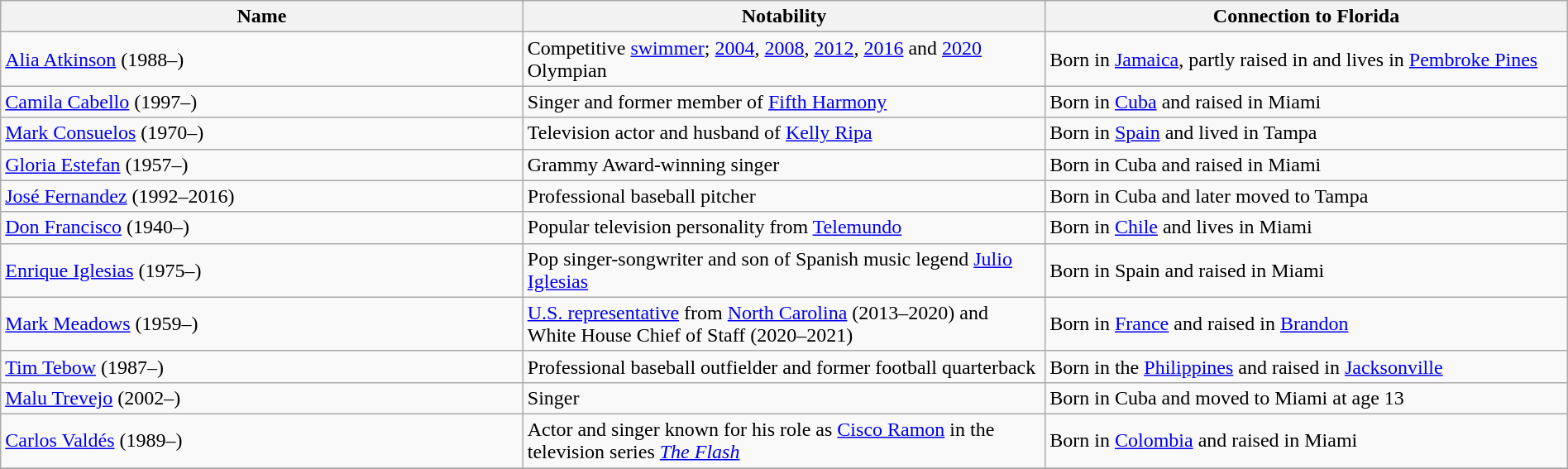<table class="wikitable" style="width:100%;">
<tr>
<th width=33%>Name</th>
<th width=33%>Notability</th>
<th width=33%>Connection to Florida</th>
</tr>
<tr>
<td><a href='#'>Alia Atkinson</a> (1988–)</td>
<td>Competitive <a href='#'>swimmer</a>; <a href='#'>2004</a>, <a href='#'>2008</a>, <a href='#'>2012</a>, <a href='#'>2016</a> and <a href='#'>2020</a> Olympian</td>
<td>Born in <a href='#'>Jamaica</a>, partly raised in and lives in <a href='#'>Pembroke Pines</a></td>
</tr>
<tr>
<td><a href='#'>Camila Cabello</a> (1997–)</td>
<td>Singer and former member of <a href='#'>Fifth Harmony</a></td>
<td>Born in <a href='#'>Cuba</a> and raised in Miami</td>
</tr>
<tr>
<td><a href='#'>Mark Consuelos</a> (1970–)</td>
<td>Television actor and husband of <a href='#'>Kelly Ripa</a></td>
<td>Born in <a href='#'>Spain</a> and lived in Tampa</td>
</tr>
<tr>
<td><a href='#'>Gloria Estefan</a> (1957–)</td>
<td>Grammy Award-winning singer</td>
<td>Born in Cuba and raised in Miami</td>
</tr>
<tr>
<td><a href='#'>José Fernandez</a> (1992–2016)</td>
<td>Professional baseball pitcher</td>
<td>Born in Cuba and later moved to Tampa</td>
</tr>
<tr>
<td><a href='#'>Don Francisco</a> (1940–)</td>
<td>Popular television personality from <a href='#'>Telemundo</a></td>
<td>Born in <a href='#'>Chile</a> and lives in Miami</td>
</tr>
<tr>
<td><a href='#'>Enrique Iglesias</a> (1975–)</td>
<td>Pop singer-songwriter and son of Spanish music legend <a href='#'>Julio Iglesias</a></td>
<td>Born in Spain and raised in Miami</td>
</tr>
<tr>
<td><a href='#'>Mark Meadows</a> (1959–)</td>
<td><a href='#'>U.S. representative</a> from <a href='#'>North Carolina</a> (2013–2020) and White House Chief of Staff (2020–2021)</td>
<td>Born in <a href='#'>France</a> and raised in <a href='#'>Brandon</a></td>
</tr>
<tr>
<td><a href='#'>Tim Tebow</a> (1987–)</td>
<td>Professional baseball outfielder and former football quarterback</td>
<td>Born in the <a href='#'>Philippines</a> and raised in <a href='#'>Jacksonville</a></td>
</tr>
<tr>
<td><a href='#'>Malu Trevejo</a> (2002–)</td>
<td>Singer</td>
<td>Born in Cuba and moved to Miami at age 13</td>
</tr>
<tr>
<td><a href='#'>Carlos Valdés</a> (1989–)</td>
<td>Actor and singer known for his role as <a href='#'>Cisco Ramon</a> in the television series <em><a href='#'>The Flash</a></em></td>
<td>Born in <a href='#'>Colombia</a> and raised in Miami</td>
</tr>
<tr>
</tr>
</table>
